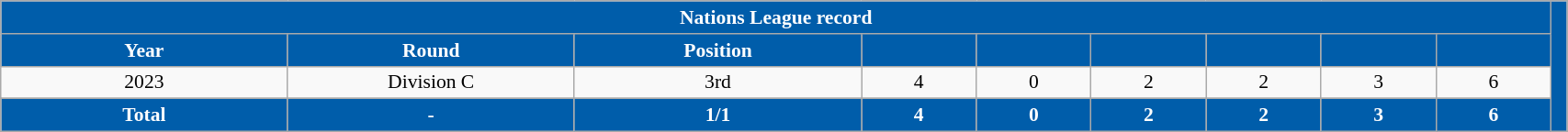<table class="wikitable" style="width:90%; font-size:90%; text-align:center;">
<tr style="color:white;">
<th style="background:#005DAA;" colspan=9>Nations League record</th>
<th style="width:1%; background:#005DAA;" rowspan="20"></th>
</tr>
<tr style="color:white;">
<th style="width:60px; background:#005DAA;">Year</th>
<th style="width:60px; background:#005DAA;">Round</th>
<th style="width:60px; background:#005DAA;">Position</th>
<th style="width:20px; background:#005DAA;"></th>
<th style="width:20px; background:#005DAA;"></th>
<th style="width:20px; background:#005DAA;"></th>
<th style="width:20px; background:#005DAA;"></th>
<th style="width:20px; background:#005DAA;"></th>
<th style="width:20px; background:#005DAA;"></th>
</tr>
<tr>
<td> 2023</td>
<td>Division C</td>
<td>3rd</td>
<td>4</td>
<td>0</td>
<td>2</td>
<td>2</td>
<td>3</td>
<td>6</td>
</tr>
<tr>
</tr>
<tr style="color:white;">
<th style="background:#005DAA;">Total</th>
<th style="background:#005DAA;">-</th>
<th style="background:#005DAA;">1/1</th>
<th style="background:#005DAA;">4</th>
<th style="background:#005DAA;">0</th>
<th style="background:#005DAA;">2</th>
<th style="background:#005DAA;">2</th>
<th style="background:#005DAA;">3</th>
<th style="background:#005DAA;">6</th>
</tr>
</table>
